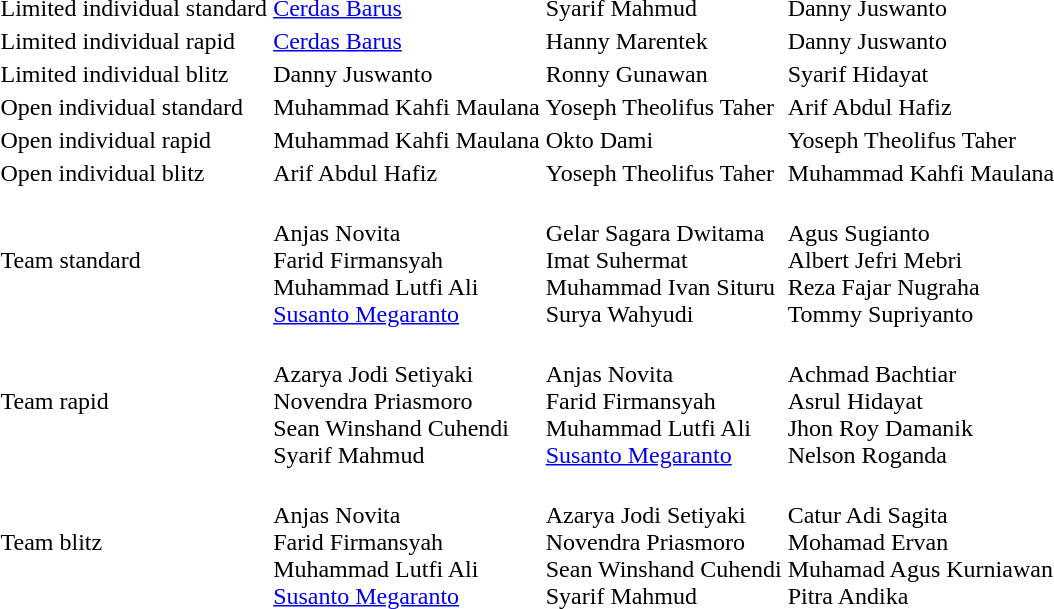<table>
<tr>
<td nowrap>Limited individual standard</td>
<td><a href='#'>Cerdas Barus</a><br></td>
<td>Syarif Mahmud<br></td>
<td>Danny Juswanto<br></td>
</tr>
<tr>
<td>Limited individual rapid</td>
<td><a href='#'>Cerdas Barus</a><br></td>
<td>Hanny Marentek<br></td>
<td>Danny Juswanto<br></td>
</tr>
<tr>
<td>Limited individual blitz</td>
<td>Danny Juswanto<br></td>
<td>Ronny Gunawan<br></td>
<td>Syarif Hidayat<br></td>
</tr>
<tr>
<td>Open individual standard</td>
<td>Muhammad Kahfi Maulana<br></td>
<td>Yoseph Theolifus Taher<br></td>
<td>Arif Abdul Hafiz<br></td>
</tr>
<tr>
<td>Open individual rapid</td>
<td>Muhammad Kahfi Maulana<br></td>
<td>Okto Dami<br></td>
<td>Yoseph Theolifus Taher<br></td>
</tr>
<tr>
<td>Open individual blitz</td>
<td>Arif Abdul Hafiz<br></td>
<td>Yoseph Theolifus Taher<br></td>
<td nowrap>Muhammad Kahfi Maulana<br></td>
</tr>
<tr>
<td>Team standard</td>
<td><br>Anjas Novita<br>Farid Firmansyah<br>Muhammad Lutfi Ali<br><a href='#'>Susanto Megaranto</a></td>
<td><br>Gelar Sagara Dwitama<br>Imat Suhermat<br>Muhammad Ivan Situru<br>Surya Wahyudi</td>
<td><br>Agus Sugianto<br>Albert Jefri Mebri<br>Reza Fajar Nugraha<br>Tommy Supriyanto</td>
</tr>
<tr>
<td>Team rapid</td>
<td nowrap><br>Azarya Jodi Setiyaki<br>Novendra Priasmoro<br>Sean Winshand Cuhendi<br>Syarif Mahmud</td>
<td><br>Anjas Novita<br>Farid Firmansyah<br>Muhammad Lutfi Ali<br><a href='#'>Susanto Megaranto</a></td>
<td><br>Achmad Bachtiar<br>Asrul Hidayat<br>Jhon Roy Damanik<br>Nelson Roganda</td>
</tr>
<tr>
<td>Team blitz</td>
<td><br>Anjas Novita<br>Farid Firmansyah<br>Muhammad Lutfi Ali<br><a href='#'>Susanto Megaranto</a></td>
<td nowrap><br>Azarya Jodi Setiyaki<br>Novendra Priasmoro<br>Sean Winshand Cuhendi<br>Syarif Mahmud</td>
<td><br>Catur Adi Sagita<br>Mohamad Ervan<br>Muhamad Agus Kurniawan<br>Pitra Andika</td>
</tr>
</table>
